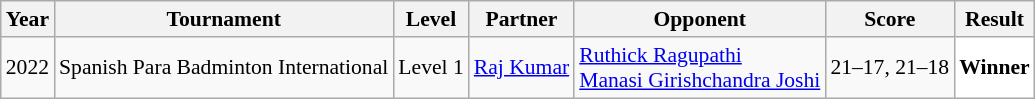<table class="sortable wikitable" style="font-size: 90%;">
<tr>
<th>Year</th>
<th>Tournament</th>
<th>Level</th>
<th>Partner</th>
<th>Opponent</th>
<th>Score</th>
<th>Result</th>
</tr>
<tr>
<td align="center">2022</td>
<td align="left">Spanish Para Badminton International</td>
<td align="left">Level 1</td>
<td> <a href='#'>Raj Kumar</a></td>
<td align="left"> <a href='#'>Ruthick Ragupathi</a><br> <a href='#'>Manasi Girishchandra Joshi</a></td>
<td align="left">21–17, 21–18</td>
<td style="text-align:left; background:white"> <strong>Winner</strong></td>
</tr>
</table>
